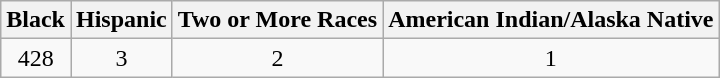<table class="wikitable" style=text-align:center>
<tr>
<th>Black</th>
<th>Hispanic</th>
<th>Two or More Races</th>
<th>American Indian/Alaska Native</th>
</tr>
<tr>
<td>428</td>
<td>3</td>
<td>2</td>
<td>1</td>
</tr>
</table>
